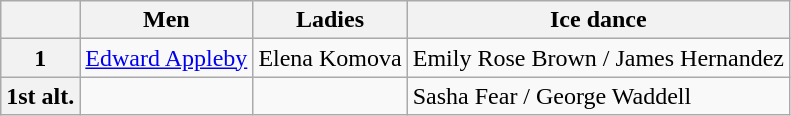<table class="wikitable">
<tr>
<th></th>
<th>Men</th>
<th>Ladies</th>
<th>Ice dance</th>
</tr>
<tr>
<th>1</th>
<td><a href='#'>Edward Appleby</a></td>
<td>Elena Komova</td>
<td>Emily Rose Brown / James Hernandez</td>
</tr>
<tr>
<th>1st alt.</th>
<td></td>
<td></td>
<td>Sasha Fear / George Waddell</td>
</tr>
</table>
